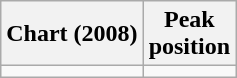<table class="wikitable">
<tr>
<th>Chart (2008)</th>
<th>Peak<br>position</th>
</tr>
<tr>
<td></td>
</tr>
</table>
